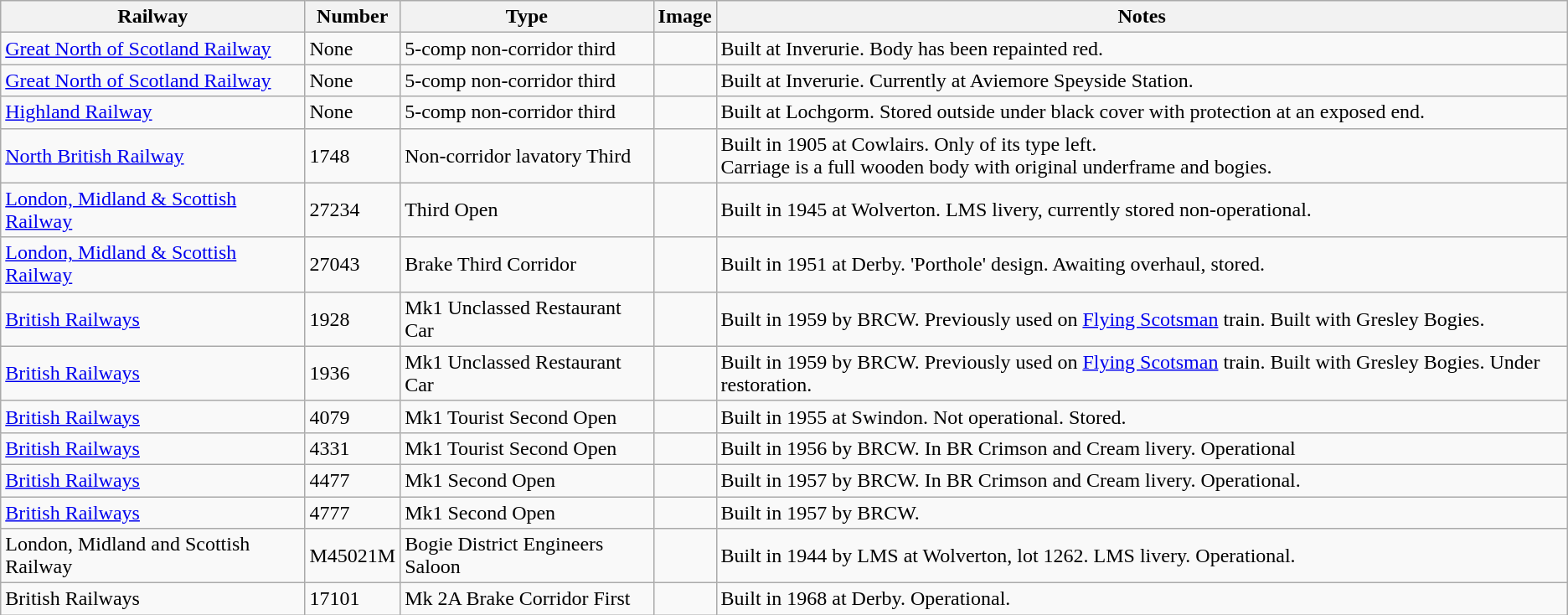<table class="wikitable sortable">
<tr>
<th>Railway</th>
<th>Number</th>
<th>Type</th>
<th class=unsortable>Image</th>
<th class=unsortable>Notes</th>
</tr>
<tr>
<td><a href='#'>Great North of Scotland Railway</a></td>
<td>None</td>
<td>5-comp non-corridor third</td>
<td></td>
<td>Built at Inverurie. Body has been repainted red.</td>
</tr>
<tr>
<td><a href='#'>Great North of Scotland Railway</a></td>
<td>None</td>
<td>5-comp non-corridor third</td>
<td></td>
<td>Built at Inverurie. Currently at Aviemore Speyside Station.</td>
</tr>
<tr>
<td><a href='#'>Highland Railway</a></td>
<td>None</td>
<td>5-comp non-corridor third</td>
<td></td>
<td>Built at Lochgorm. Stored outside under black cover with protection at an exposed end.</td>
</tr>
<tr>
<td><a href='#'>North British Railway</a></td>
<td>1748</td>
<td>Non-corridor lavatory Third</td>
<td></td>
<td>Built in 1905 at Cowlairs. Only of its type left.<br>Carriage is a full wooden body with original underframe and bogies.</td>
</tr>
<tr>
<td><a href='#'>London, Midland & Scottish Railway</a></td>
<td>27234</td>
<td>Third Open</td>
<td></td>
<td>Built in 1945 at Wolverton. LMS livery, currently stored non-operational.</td>
</tr>
<tr>
<td><a href='#'>London, Midland & Scottish Railway</a></td>
<td>27043</td>
<td>Brake Third Corridor</td>
<td></td>
<td>Built in 1951 at Derby. 'Porthole' design. Awaiting overhaul, stored.</td>
</tr>
<tr>
<td><a href='#'>British Railways</a></td>
<td>1928</td>
<td>Mk1 Unclassed Restaurant Car</td>
<td></td>
<td>Built in 1959 by BRCW. Previously used on <a href='#'>Flying Scotsman</a> train. Built with Gresley Bogies.</td>
</tr>
<tr>
<td><a href='#'>British Railways</a></td>
<td>1936</td>
<td>Mk1 Unclassed Restaurant Car</td>
<td></td>
<td>Built in 1959 by BRCW. Previously used on <a href='#'>Flying Scotsman</a> train. Built with Gresley Bogies. Under restoration.</td>
</tr>
<tr>
<td><a href='#'>British Railways</a></td>
<td>4079</td>
<td>Mk1 Tourist Second Open</td>
<td></td>
<td>Built in 1955 at Swindon. Not operational. Stored.</td>
</tr>
<tr>
<td><a href='#'>British Railways</a></td>
<td>4331</td>
<td>Mk1 Tourist Second Open</td>
<td></td>
<td>Built in 1956 by BRCW. In BR Crimson and Cream livery. Operational</td>
</tr>
<tr>
<td><a href='#'>British Railways</a></td>
<td>4477</td>
<td>Mk1 Second Open</td>
<td></td>
<td>Built in 1957 by BRCW. In BR Crimson and Cream livery. Operational.</td>
</tr>
<tr>
<td><a href='#'>British Railways</a></td>
<td>4777</td>
<td>Mk1 Second Open</td>
<td></td>
<td>Built in 1957 by BRCW.</td>
</tr>
<tr>
<td>London, Midland and Scottish Railway</td>
<td>M45021M</td>
<td>Bogie District Engineers Saloon</td>
<td></td>
<td>Built in 1944 by LMS at Wolverton, lot 1262. LMS livery. Operational.</td>
</tr>
<tr>
<td>British Railways</td>
<td>17101</td>
<td>Mk 2A Brake Corridor First</td>
<td></td>
<td>Built in 1968 at Derby. Operational.</td>
</tr>
</table>
